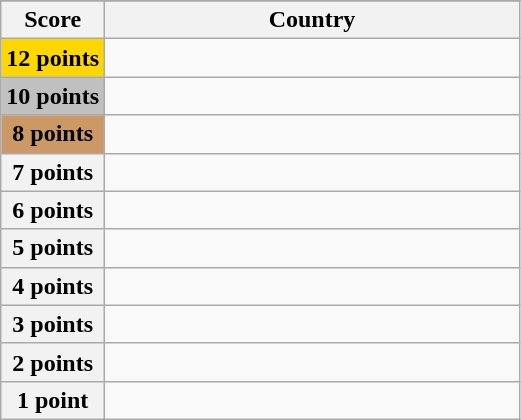<table class="wikitable">
<tr>
</tr>
<tr>
<th scope="col" width="20%">Score</th>
<th scope="col">Country</th>
</tr>
<tr>
<th scope="row" style="background:gold">12 points</th>
<td></td>
</tr>
<tr>
<th scope="row" style="background:silver">10 points</th>
<td></td>
</tr>
<tr>
<th scope="row" style="background:#CC9966">8 points</th>
<td></td>
</tr>
<tr>
<th scope="row">7 points</th>
<td></td>
</tr>
<tr>
<th scope="row">6 points</th>
<td></td>
</tr>
<tr>
<th scope="row">5 points</th>
<td></td>
</tr>
<tr>
<th scope="row">4 points</th>
<td></td>
</tr>
<tr>
<th scope="row">3 points</th>
<td></td>
</tr>
<tr>
<th scope="row">2 points</th>
<td></td>
</tr>
<tr>
<th scope="row">1 point</th>
<td></td>
</tr>
</table>
